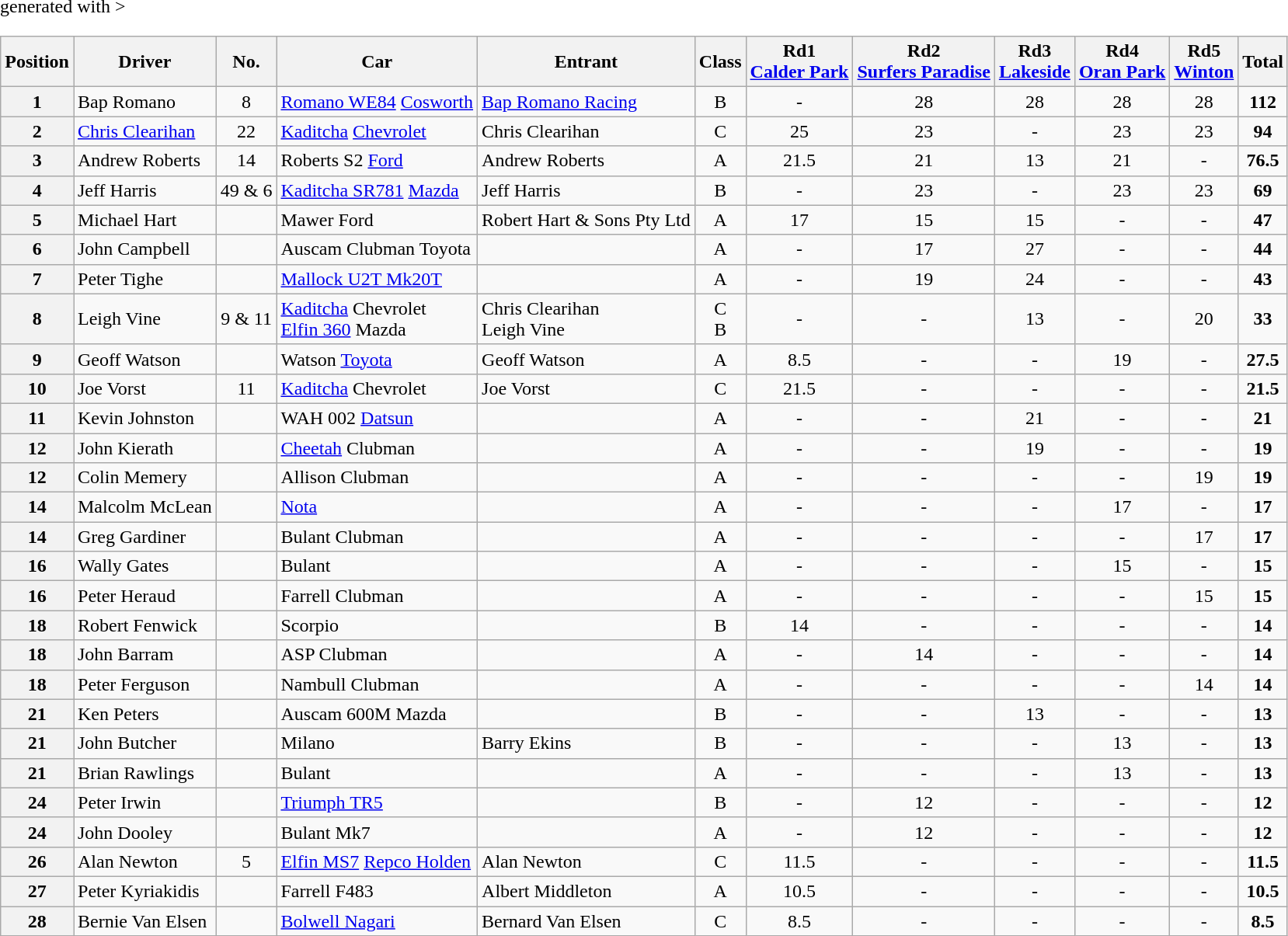<table class="wikitable" <hiddentext>generated with >
<tr style="font-weight:bold">
<th>Position</th>
<th>Driver</th>
<th>No.</th>
<th>Car</th>
<th>Entrant</th>
<th>Class</th>
<th>Rd1<br><a href='#'>Calder Park</a></th>
<th>Rd2<br><a href='#'>Surfers Paradise</a></th>
<th>Rd3<br><a href='#'>Lakeside</a></th>
<th>Rd4<br><a href='#'>Oran Park</a></th>
<th>Rd5<br><a href='#'>Winton</a></th>
<th>Total</th>
</tr>
<tr>
<th>1</th>
<td>Bap Romano</td>
<td align="center">8</td>
<td><a href='#'>Romano WE84</a> <a href='#'>Cosworth</a></td>
<td><a href='#'>Bap Romano Racing</a></td>
<td align="center">B</td>
<td align="center">-</td>
<td align="center">28</td>
<td align="center">28</td>
<td align="center">28</td>
<td align="center">28</td>
<td align="center"><strong>112</strong></td>
</tr>
<tr>
<th>2</th>
<td><a href='#'>Chris Clearihan</a></td>
<td align="center">22</td>
<td><a href='#'>Kaditcha</a> <a href='#'>Chevrolet</a></td>
<td>Chris Clearihan</td>
<td align="center">C</td>
<td align="center">25</td>
<td align="center">23</td>
<td align="center">-</td>
<td align="center">23</td>
<td align="center">23</td>
<td align="center"><strong>94</strong></td>
</tr>
<tr>
<th>3</th>
<td>Andrew Roberts</td>
<td align="center">14</td>
<td>Roberts S2 <a href='#'>Ford</a></td>
<td>Andrew Roberts</td>
<td align="center">A</td>
<td align="center">21.5</td>
<td align="center">21</td>
<td align="center">13</td>
<td align="center">21</td>
<td align="center">-</td>
<td align="center"><strong>76.5</strong></td>
</tr>
<tr>
<th>4</th>
<td>Jeff Harris</td>
<td align="center">49 & 6</td>
<td><a href='#'>Kaditcha SR781</a> <a href='#'>Mazda</a></td>
<td>Jeff Harris</td>
<td align="center">B</td>
<td align="center">-</td>
<td align="center">23</td>
<td align="center">-</td>
<td align="center">23</td>
<td align="center">23</td>
<td align="center"><strong>69</strong></td>
</tr>
<tr>
<th>5</th>
<td>Michael Hart</td>
<td></td>
<td>Mawer Ford</td>
<td>Robert Hart & Sons Pty Ltd</td>
<td align="center">A</td>
<td align="center">17</td>
<td align="center">15</td>
<td align="center">15</td>
<td align="center">-</td>
<td align="center">-</td>
<td align="center"><strong>47</strong></td>
</tr>
<tr>
<th>6</th>
<td>John Campbell</td>
<td></td>
<td>Auscam Clubman Toyota</td>
<td></td>
<td align="center">A</td>
<td align="center">-</td>
<td align="center">17</td>
<td align="center">27</td>
<td align="center">-</td>
<td align="center">-</td>
<td align="center"><strong>44</strong></td>
</tr>
<tr>
<th>7</th>
<td>Peter Tighe</td>
<td></td>
<td><a href='#'>Mallock U2T Mk20T</a></td>
<td></td>
<td align="center">A</td>
<td align="center">-</td>
<td align="center">19</td>
<td align="center">24</td>
<td align="center">-</td>
<td align="center">-</td>
<td align="center"><strong>43</strong></td>
</tr>
<tr>
<th>8</th>
<td>Leigh Vine</td>
<td align="center">9 & 11</td>
<td><a href='#'>Kaditcha</a> Chevrolet<br><a href='#'>Elfin 360</a> Mazda</td>
<td>Chris Clearihan<br>Leigh Vine</td>
<td align="center">C<br>B</td>
<td align="center">-</td>
<td align="center">-</td>
<td align="center">13</td>
<td align="center">-</td>
<td align="center">20</td>
<td align="center"><strong>33</strong></td>
</tr>
<tr>
<th>9</th>
<td>Geoff Watson</td>
<td></td>
<td>Watson <a href='#'>Toyota</a></td>
<td>Geoff Watson</td>
<td align="center">A</td>
<td align="center">8.5</td>
<td align="center">-</td>
<td align="center">-</td>
<td align="center">19</td>
<td align="center">-</td>
<td align="center"><strong>27.5</strong></td>
</tr>
<tr>
<th>10</th>
<td>Joe Vorst</td>
<td align="center">11</td>
<td><a href='#'>Kaditcha</a> Chevrolet</td>
<td>Joe Vorst</td>
<td align="center">C</td>
<td align="center">21.5</td>
<td align="center">-</td>
<td align="center">-</td>
<td align="center">-</td>
<td align="center">-</td>
<td align="center"><strong>21.5</strong></td>
</tr>
<tr>
<th>11</th>
<td>Kevin Johnston</td>
<td></td>
<td>WAH 002 <a href='#'>Datsun</a></td>
<td></td>
<td align="center">A</td>
<td align="center">-</td>
<td align="center">-</td>
<td align="center">21</td>
<td align="center">-</td>
<td align="center">-</td>
<td align="center"><strong>21</strong></td>
</tr>
<tr>
<th>12</th>
<td>John Kierath</td>
<td></td>
<td><a href='#'>Cheetah</a> Clubman</td>
<td></td>
<td align="center">A</td>
<td align="center">-</td>
<td align="center">-</td>
<td align="center">19</td>
<td align="center">-</td>
<td align="center">-</td>
<td align="center"><strong>19</strong></td>
</tr>
<tr>
<th>12</th>
<td>Colin Memery</td>
<td></td>
<td>Allison Clubman</td>
<td></td>
<td align="center">A</td>
<td align="center">-</td>
<td align="center">-</td>
<td align="center">-</td>
<td align="center">-</td>
<td align="center">19</td>
<td align="center"><strong>19</strong></td>
</tr>
<tr>
<th>14</th>
<td>Malcolm McLean</td>
<td></td>
<td><a href='#'>Nota</a></td>
<td></td>
<td align="center">A</td>
<td align="center">-</td>
<td align="center">-</td>
<td align="center">-</td>
<td align="center">17</td>
<td align="center">-</td>
<td align="center"><strong>17</strong></td>
</tr>
<tr>
<th>14</th>
<td>Greg Gardiner</td>
<td></td>
<td>Bulant Clubman</td>
<td></td>
<td align="center">A</td>
<td align="center">-</td>
<td align="center">-</td>
<td align="center">-</td>
<td align="center">-</td>
<td align="center">17</td>
<td align="center"><strong>17</strong></td>
</tr>
<tr>
<th>16</th>
<td>Wally Gates</td>
<td></td>
<td>Bulant</td>
<td></td>
<td align="center">A</td>
<td align="center">-</td>
<td align="center">-</td>
<td align="center">-</td>
<td align="center">15</td>
<td align="center">-</td>
<td align="center"><strong>15</strong></td>
</tr>
<tr>
<th>16</th>
<td>Peter Heraud</td>
<td></td>
<td>Farrell Clubman</td>
<td></td>
<td align="center">A</td>
<td align="center">-</td>
<td align="center">-</td>
<td align="center">-</td>
<td align="center">-</td>
<td align="center">15</td>
<td align="center"><strong>15</strong></td>
</tr>
<tr>
<th>18</th>
<td>Robert Fenwick</td>
<td></td>
<td>Scorpio</td>
<td></td>
<td align="center">B</td>
<td align="center">14</td>
<td align="center">-</td>
<td align="center">-</td>
<td align="center">-</td>
<td align="center">-</td>
<td align="center"><strong>14</strong></td>
</tr>
<tr>
<th>18</th>
<td>John Barram</td>
<td></td>
<td>ASP Clubman</td>
<td></td>
<td align="center">A</td>
<td align="center">-</td>
<td align="center">14</td>
<td align="center">-</td>
<td align="center">-</td>
<td align="center">-</td>
<td align="center"><strong>14</strong></td>
</tr>
<tr>
<th>18</th>
<td>Peter Ferguson</td>
<td></td>
<td>Nambull Clubman</td>
<td></td>
<td align="center">A</td>
<td align="center">-</td>
<td align="center">-</td>
<td align="center">-</td>
<td align="center">-</td>
<td align="center">14</td>
<td align="center"><strong>14</strong></td>
</tr>
<tr>
<th>21</th>
<td>Ken Peters</td>
<td></td>
<td>Auscam 600M Mazda</td>
<td></td>
<td align="center">B</td>
<td align="center">-</td>
<td align="center">-</td>
<td align="center">13</td>
<td align="center">-</td>
<td align="center">-</td>
<td align="center"><strong>13</strong></td>
</tr>
<tr>
<th>21</th>
<td>John Butcher</td>
<td></td>
<td>Milano</td>
<td>Barry Ekins</td>
<td align="center">B</td>
<td align="center">-</td>
<td align="center">-</td>
<td align="center">-</td>
<td align="center">13</td>
<td align="center">-</td>
<td align="center"><strong>13</strong></td>
</tr>
<tr>
<th>21</th>
<td>Brian Rawlings</td>
<td></td>
<td>Bulant</td>
<td></td>
<td align="center">A</td>
<td align="center">-</td>
<td align="center">-</td>
<td align="center">-</td>
<td align="center">13</td>
<td align="center">-</td>
<td align="center"><strong>13</strong></td>
</tr>
<tr>
<th>24</th>
<td>Peter Irwin</td>
<td></td>
<td><a href='#'>Triumph TR5</a></td>
<td></td>
<td align="center">B</td>
<td align="center">-</td>
<td align="center">12</td>
<td align="center">-</td>
<td align="center">-</td>
<td align="center">-</td>
<td align="center"><strong>12</strong></td>
</tr>
<tr>
<th>24</th>
<td>John Dooley</td>
<td></td>
<td>Bulant Mk7</td>
<td></td>
<td align="center">A</td>
<td align="center">-</td>
<td align="center">12</td>
<td align="center">-</td>
<td align="center">-</td>
<td align="center">-</td>
<td align="center"><strong>12</strong></td>
</tr>
<tr>
<th>26</th>
<td>Alan Newton</td>
<td align="center">5</td>
<td><a href='#'>Elfin MS7</a> <a href='#'>Repco Holden</a></td>
<td>Alan Newton</td>
<td align="center">C</td>
<td align="center">11.5</td>
<td align="center">-</td>
<td align="center">-</td>
<td align="center">-</td>
<td align="center">-</td>
<td align="center"><strong>11.5</strong></td>
</tr>
<tr>
<th>27</th>
<td>Peter Kyriakidis</td>
<td></td>
<td>Farrell F483</td>
<td>Albert Middleton</td>
<td align="center">A</td>
<td align="center">10.5</td>
<td align="center">-</td>
<td align="center">-</td>
<td align="center">-</td>
<td align="center">-</td>
<td align="center"><strong>10.5</strong></td>
</tr>
<tr>
<th>28</th>
<td>Bernie Van Elsen</td>
<td></td>
<td><a href='#'>Bolwell Nagari</a></td>
<td>Bernard Van Elsen</td>
<td align="center">C</td>
<td align="center">8.5</td>
<td align="center">-</td>
<td align="center">-</td>
<td align="center">-</td>
<td align="center">-</td>
<td align="center"><strong>8.5</strong></td>
</tr>
</table>
